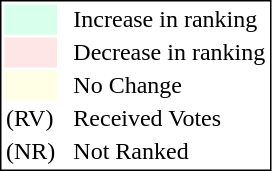<table style="border:1px solid black;">
<tr>
<td style="background:#D8FFEB; width:20px;"></td>
<td> </td>
<td>Increase in ranking</td>
</tr>
<tr>
<td style="background:#FFE6E6; width:20px;"></td>
<td> </td>
<td>Decrease in ranking</td>
</tr>
<tr>
<td style="background:#FFFFE6; width:20px;"></td>
<td> </td>
<td>No Change</td>
</tr>
<tr>
<td>(RV)</td>
<td> </td>
<td>Received Votes</td>
</tr>
<tr>
<td>(NR)</td>
<td> </td>
<td>Not Ranked</td>
</tr>
</table>
